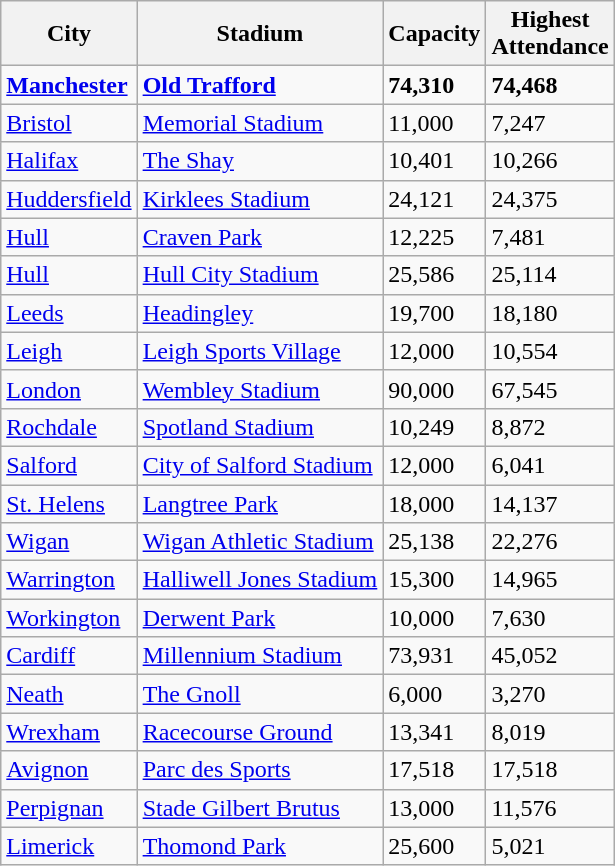<table class = "wikitable">
<tr>
<th>City</th>
<th>Stadium</th>
<th>Capacity</th>
<th>Highest<br>Attendance</th>
</tr>
<tr>
<td> <strong><a href='#'>Manchester</a></strong></td>
<td><strong><a href='#'>Old Trafford</a></strong></td>
<td><strong>74,310</strong></td>
<td><strong>74,468</strong></td>
</tr>
<tr>
<td> <a href='#'>Bristol</a></td>
<td><a href='#'>Memorial Stadium</a></td>
<td>11,000</td>
<td>7,247</td>
</tr>
<tr>
<td> <a href='#'>Halifax</a></td>
<td><a href='#'>The Shay</a></td>
<td>10,401</td>
<td>10,266</td>
</tr>
<tr>
<td> <a href='#'>Huddersfield</a></td>
<td><a href='#'>Kirklees Stadium</a></td>
<td>24,121</td>
<td>24,375</td>
</tr>
<tr>
<td> <a href='#'>Hull</a></td>
<td><a href='#'>Craven Park</a></td>
<td>12,225</td>
<td>7,481</td>
</tr>
<tr>
<td> <a href='#'>Hull</a></td>
<td><a href='#'>Hull City Stadium</a></td>
<td>25,586</td>
<td>25,114</td>
</tr>
<tr>
<td> <a href='#'>Leeds</a></td>
<td><a href='#'>Headingley</a></td>
<td>19,700</td>
<td>18,180</td>
</tr>
<tr>
<td> <a href='#'>Leigh</a></td>
<td><a href='#'>Leigh Sports Village</a></td>
<td>12,000</td>
<td>10,554</td>
</tr>
<tr>
<td> <a href='#'>London</a></td>
<td><a href='#'>Wembley Stadium</a></td>
<td>90,000</td>
<td>67,545</td>
</tr>
<tr>
<td> <a href='#'>Rochdale</a></td>
<td><a href='#'>Spotland Stadium</a></td>
<td>10,249</td>
<td>8,872</td>
</tr>
<tr>
<td> <a href='#'>Salford</a></td>
<td><a href='#'>City of Salford Stadium</a></td>
<td>12,000</td>
<td>6,041</td>
</tr>
<tr>
<td> <a href='#'>St. Helens</a></td>
<td><a href='#'>Langtree Park</a></td>
<td>18,000</td>
<td>14,137</td>
</tr>
<tr>
<td> <a href='#'>Wigan</a></td>
<td><a href='#'>Wigan Athletic Stadium</a></td>
<td>25,138</td>
<td>22,276</td>
</tr>
<tr>
<td> <a href='#'>Warrington</a></td>
<td><a href='#'>Halliwell Jones Stadium</a></td>
<td>15,300</td>
<td>14,965</td>
</tr>
<tr>
<td> <a href='#'>Workington</a></td>
<td><a href='#'>Derwent Park</a></td>
<td>10,000</td>
<td>7,630</td>
</tr>
<tr>
<td> <a href='#'>Cardiff</a></td>
<td><a href='#'>Millennium Stadium</a></td>
<td>73,931</td>
<td>45,052</td>
</tr>
<tr>
<td> <a href='#'>Neath</a></td>
<td><a href='#'>The Gnoll</a></td>
<td>6,000</td>
<td>3,270</td>
</tr>
<tr>
<td> <a href='#'>Wrexham</a></td>
<td><a href='#'>Racecourse Ground</a></td>
<td>13,341</td>
<td>8,019</td>
</tr>
<tr>
<td> <a href='#'>Avignon</a></td>
<td><a href='#'>Parc des Sports</a></td>
<td>17,518</td>
<td>17,518</td>
</tr>
<tr>
<td> <a href='#'>Perpignan</a></td>
<td><a href='#'>Stade Gilbert Brutus</a></td>
<td>13,000</td>
<td>11,576</td>
</tr>
<tr>
<td> <a href='#'>Limerick</a></td>
<td><a href='#'>Thomond Park</a></td>
<td>25,600</td>
<td>5,021</td>
</tr>
</table>
